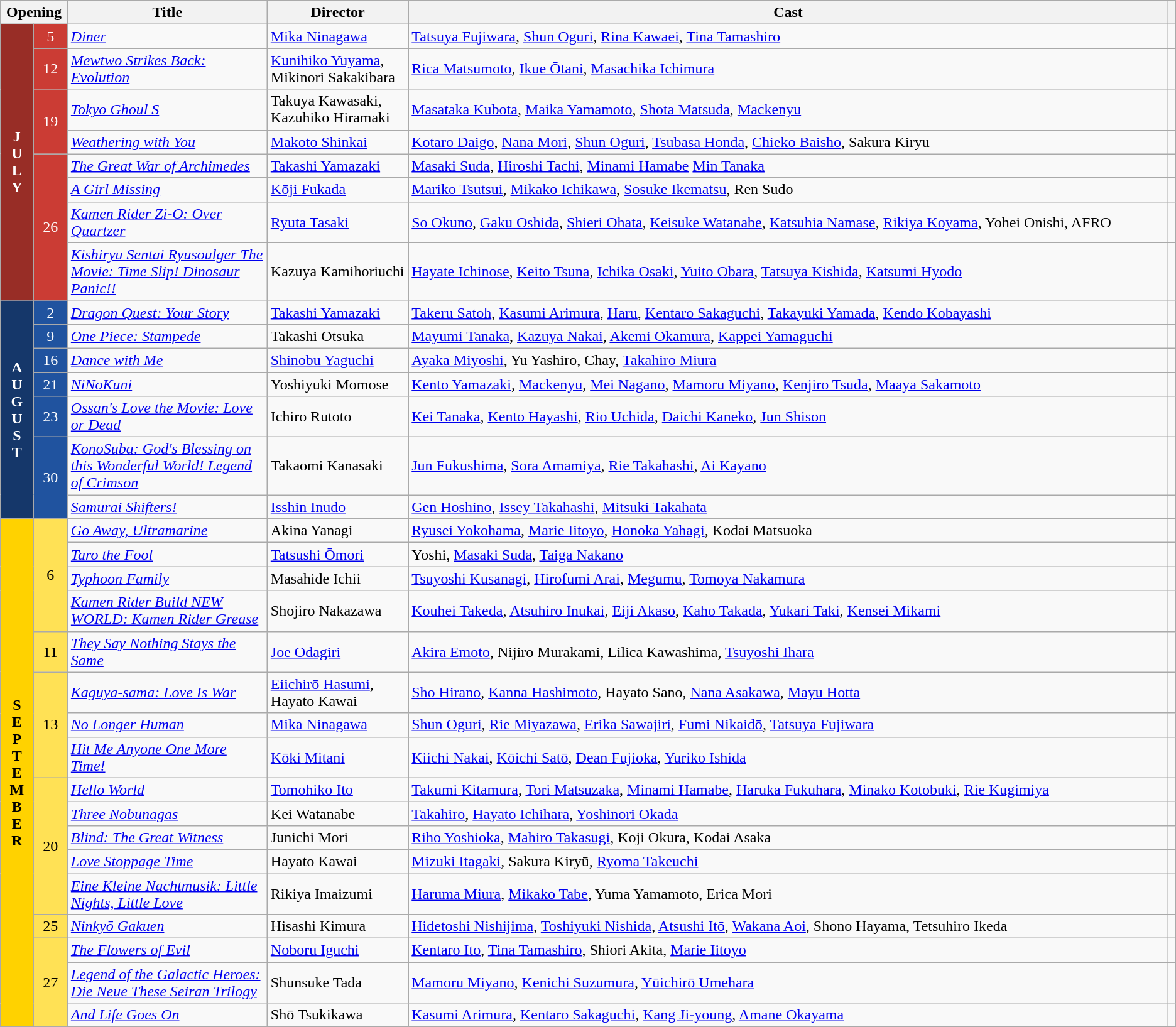<table class="wikitable sortable">
<tr style="background:#b0e0e6; text-align:center">
<th colspan="2">Opening</th>
<th style="width:17%">Title</th>
<th style="width:12%">Director</th>
<th>Cast</th>
<th></th>
</tr>
<tr>
<th rowspan="8" style="text-align:center; background:#982D26; color:white;">J<br>U<br>L<br>Y</th>
<td rowspan="1" style="text-align:center; background:#CB3C34; color:white;">5</td>
<td><em><a href='#'>Diner</a></em></td>
<td><a href='#'>Mika Ninagawa</a></td>
<td><a href='#'>Tatsuya Fujiwara</a>, <a href='#'>Shun Oguri</a>, <a href='#'>Rina Kawaei</a>, <a href='#'>Tina Tamashiro</a></td>
<td></td>
</tr>
<tr>
<td rowspan="1" style="text-align:center; background:#CB3C34; color:white;">12</td>
<td><em><a href='#'>Mewtwo Strikes Back: Evolution</a></em></td>
<td><a href='#'>Kunihiko Yuyama</a>, Mikinori Sakakibara</td>
<td><a href='#'>Rica Matsumoto</a>, <a href='#'>Ikue Ōtani</a>, <a href='#'>Masachika Ichimura</a></td>
<td></td>
</tr>
<tr>
<td rowspan="2" style="text-align:center; background:#CB3C34; color:white;">19</td>
<td><em><a href='#'>Tokyo Ghoul S</a></em></td>
<td>Takuya Kawasaki, Kazuhiko Hiramaki</td>
<td><a href='#'>Masataka Kubota</a>, <a href='#'>Maika Yamamoto</a>, <a href='#'>Shota Matsuda</a>, <a href='#'>Mackenyu</a></td>
<td></td>
</tr>
<tr>
<td><em><a href='#'>Weathering with You</a></em></td>
<td><a href='#'>Makoto Shinkai</a></td>
<td><a href='#'>Kotaro Daigo</a>, <a href='#'>Nana Mori</a>, <a href='#'>Shun Oguri</a>, <a href='#'>Tsubasa Honda</a>, <a href='#'>Chieko Baisho</a>, Sakura Kiryu</td>
<td></td>
</tr>
<tr>
<td rowspan="4" style="text-align:center; background:#CB3C34; color:white;">26</td>
<td><em><a href='#'>The Great War of Archimedes</a></em></td>
<td><a href='#'>Takashi Yamazaki</a></td>
<td><a href='#'>Masaki Suda</a>, <a href='#'>Hiroshi Tachi</a>, <a href='#'>Minami Hamabe</a> <a href='#'>Min Tanaka</a></td>
<td></td>
</tr>
<tr>
<td><em><a href='#'>A Girl Missing</a></em></td>
<td><a href='#'>Kōji Fukada</a></td>
<td><a href='#'>Mariko Tsutsui</a>, <a href='#'>Mikako Ichikawa</a>, <a href='#'>Sosuke Ikematsu</a>, Ren Sudo</td>
<td></td>
</tr>
<tr>
<td><em><a href='#'>Kamen Rider Zi-O: Over Quartzer</a></em></td>
<td><a href='#'>Ryuta Tasaki</a></td>
<td><a href='#'>So Okuno</a>, <a href='#'>Gaku Oshida</a>, <a href='#'>Shieri Ohata</a>, <a href='#'>Keisuke Watanabe</a>, <a href='#'>Katsuhia Namase</a>, <a href='#'>Rikiya Koyama</a>, Yohei Onishi, AFRO</td>
<td></td>
</tr>
<tr>
<td><em><a href='#'>Kishiryu Sentai Ryusoulger The Movie: Time Slip! Dinosaur Panic!!</a></em></td>
<td>Kazuya Kamihoriuchi</td>
<td><a href='#'>Hayate Ichinose</a>, <a href='#'>Keito Tsuna</a>, <a href='#'>Ichika Osaki</a>, <a href='#'>Yuito Obara</a>, <a href='#'>Tatsuya Kishida</a>, <a href='#'>Katsumi Hyodo</a></td>
<td></td>
</tr>
<tr>
<th rowspan="7" style="text-align:center; background:#15376A; color:white;">A<br>U<br>G<br>U<br>S<br>T</th>
<td rowspan="1" style="text-align:center; background:#20539F; color:white;">2</td>
<td><em><a href='#'>Dragon Quest: Your Story</a></em></td>
<td><a href='#'>Takashi Yamazaki</a></td>
<td><a href='#'>Takeru Satoh</a>, <a href='#'>Kasumi Arimura</a>, <a href='#'>Haru</a>, <a href='#'>Kentaro Sakaguchi</a>, <a href='#'>Takayuki Yamada</a>, <a href='#'>Kendo Kobayashi</a></td>
<td></td>
</tr>
<tr>
<td rowspan="1" style="text-align:center; background:#20539F; color:white;">9</td>
<td><em><a href='#'>One Piece: Stampede</a></em></td>
<td>Takashi Otsuka</td>
<td><a href='#'>Mayumi Tanaka</a>, <a href='#'>Kazuya Nakai</a>, <a href='#'>Akemi Okamura</a>, <a href='#'>Kappei Yamaguchi</a></td>
<td></td>
</tr>
<tr>
<td rowspan="1" style="text-align:center; background:#20539F; color:white;">16</td>
<td><em><a href='#'>Dance with Me</a></em></td>
<td><a href='#'>Shinobu Yaguchi</a></td>
<td><a href='#'>Ayaka Miyoshi</a>, Yu Yashiro, Chay, <a href='#'>Takahiro Miura</a></td>
<td></td>
</tr>
<tr>
<td rowspan="1" style="text-align:center; background:#20539F; color:white;">21</td>
<td><em><a href='#'>NiNoKuni</a></em></td>
<td>Yoshiyuki Momose</td>
<td><a href='#'>Kento Yamazaki</a>, <a href='#'>Mackenyu</a>, <a href='#'>Mei Nagano</a>, <a href='#'>Mamoru Miyano</a>, <a href='#'>Kenjiro Tsuda</a>, <a href='#'>Maaya Sakamoto</a></td>
<td></td>
</tr>
<tr>
<td rowspan="1" style="text-align:center; background:#20539F; color:white;">23</td>
<td><em><a href='#'>Ossan's Love the Movie: Love or Dead</a></em></td>
<td>Ichiro Rutoto</td>
<td><a href='#'>Kei Tanaka</a>, <a href='#'>Kento Hayashi</a>, <a href='#'>Rio Uchida</a>, <a href='#'>Daichi Kaneko</a>, <a href='#'>Jun Shison</a></td>
<td></td>
</tr>
<tr>
<td rowspan="2" style="text-align:center; background:#20539F; color:white;">30</td>
<td><em><a href='#'>KonoSuba: God's Blessing on this Wonderful World! Legend of Crimson</a></em></td>
<td>Takaomi Kanasaki</td>
<td><a href='#'>Jun Fukushima</a>, <a href='#'>Sora Amamiya</a>, <a href='#'>Rie Takahashi</a>, <a href='#'>Ai Kayano</a></td>
<td></td>
</tr>
<tr>
<td><em><a href='#'>Samurai Shifters!</a></em></td>
<td><a href='#'>Isshin Inudo</a></td>
<td><a href='#'>Gen Hoshino</a>, <a href='#'>Issey Takahashi</a>, <a href='#'>Mitsuki Takahata</a></td>
<td></td>
</tr>
<tr>
<th rowspan="17" style="text-align:center; background:#FFD200; color:black;">S<br>E<br>P<br>T<br>E<br>M<br>B<br>E<br>R</th>
<td rowspan="4" style="text-align:center; background:#FFE155; color:black;">6</td>
<td><em><a href='#'>Go Away, Ultramarine</a></em></td>
<td>Akina Yanagi</td>
<td><a href='#'>Ryusei Yokohama</a>, <a href='#'>Marie Iitoyo</a>, <a href='#'>Honoka Yahagi</a>, Kodai Matsuoka</td>
<td></td>
</tr>
<tr>
<td><em><a href='#'>Taro the Fool</a></em></td>
<td><a href='#'>Tatsushi Ōmori</a></td>
<td>Yoshi, <a href='#'>Masaki Suda</a>, <a href='#'>Taiga Nakano</a></td>
<td></td>
</tr>
<tr>
<td><em><a href='#'>Typhoon Family</a></em></td>
<td>Masahide Ichii</td>
<td><a href='#'>Tsuyoshi Kusanagi</a>, <a href='#'>Hirofumi Arai</a>, <a href='#'>Megumu</a>, <a href='#'>Tomoya Nakamura</a></td>
<td></td>
</tr>
<tr>
<td><em><a href='#'>Kamen Rider Build NEW WORLD: Kamen Rider Grease</a></em></td>
<td>Shojiro Nakazawa</td>
<td><a href='#'>Kouhei Takeda</a>, <a href='#'>Atsuhiro Inukai</a>, <a href='#'>Eiji Akaso</a>, <a href='#'>Kaho Takada</a>, <a href='#'>Yukari Taki</a>, <a href='#'>Kensei Mikami</a></td>
<td></td>
</tr>
<tr>
<td rowspan="1" style="text-align:center; background:#FFE155; color:black;">11</td>
<td><em><a href='#'>They Say Nothing Stays the Same</a></em></td>
<td><a href='#'>Joe Odagiri</a></td>
<td><a href='#'>Akira Emoto</a>, Nijiro Murakami, Lilica Kawashima, <a href='#'>Tsuyoshi Ihara</a></td>
<td></td>
</tr>
<tr>
<td rowspan="3" style="text-align:center; background:#FFE155; color:black;">13</td>
<td><em><a href='#'>Kaguya-sama: Love Is War</a></em></td>
<td><a href='#'>Eiichirō Hasumi</a>, Hayato Kawai</td>
<td><a href='#'>Sho Hirano</a>, <a href='#'>Kanna Hashimoto</a>, Hayato Sano, <a href='#'>Nana Asakawa</a>, <a href='#'>Mayu Hotta</a></td>
<td></td>
</tr>
<tr>
<td><em><a href='#'>No Longer Human</a></em></td>
<td><a href='#'>Mika Ninagawa</a></td>
<td><a href='#'>Shun Oguri</a>, <a href='#'>Rie Miyazawa</a>, <a href='#'>Erika Sawajiri</a>, <a href='#'>Fumi Nikaidō</a>, <a href='#'>Tatsuya Fujiwara</a></td>
<td></td>
</tr>
<tr>
<td><em><a href='#'>Hit Me Anyone One More Time!</a></em></td>
<td><a href='#'>Kōki Mitani</a></td>
<td><a href='#'>Kiichi Nakai</a>, <a href='#'>Kōichi Satō</a>, <a href='#'>Dean Fujioka</a>, <a href='#'>Yuriko Ishida</a></td>
<td></td>
</tr>
<tr>
<td rowspan="5" style="text-align:center; background:#FFE155; color:black;">20</td>
<td><em><a href='#'>Hello World</a></em></td>
<td><a href='#'>Tomohiko Ito</a></td>
<td><a href='#'>Takumi Kitamura</a>, <a href='#'>Tori Matsuzaka</a>, <a href='#'>Minami Hamabe</a>, <a href='#'>Haruka Fukuhara</a>, <a href='#'>Minako Kotobuki</a>, <a href='#'>Rie Kugimiya</a></td>
<td></td>
</tr>
<tr>
<td><em><a href='#'>Three Nobunagas</a></em></td>
<td>Kei Watanabe</td>
<td><a href='#'>Takahiro</a>, <a href='#'>Hayato Ichihara</a>, <a href='#'>Yoshinori Okada</a></td>
<td></td>
</tr>
<tr>
<td><em><a href='#'>Blind: The Great Witness</a></em></td>
<td>Junichi Mori</td>
<td><a href='#'>Riho Yoshioka</a>, <a href='#'>Mahiro Takasugi</a>, Koji Okura, Kodai Asaka</td>
<td></td>
</tr>
<tr>
<td><em><a href='#'>Love Stoppage Time</a></em></td>
<td>Hayato Kawai</td>
<td><a href='#'>Mizuki Itagaki</a>, Sakura Kiryū, <a href='#'>Ryoma Takeuchi</a></td>
<td></td>
</tr>
<tr>
<td><em><a href='#'>Eine Kleine Nachtmusik: Little Nights, Little Love</a></em></td>
<td>Rikiya Imaizumi</td>
<td><a href='#'>Haruma Miura</a>, <a href='#'>Mikako Tabe</a>, Yuma Yamamoto, Erica Mori</td>
<td></td>
</tr>
<tr>
<td rowspan="1" style="text-align:center; background:#FFE155; color:black;">25</td>
<td><em><a href='#'>Ninkyō Gakuen</a></em></td>
<td>Hisashi Kimura</td>
<td><a href='#'>Hidetoshi Nishijima</a>, <a href='#'>Toshiyuki Nishida</a>, <a href='#'>Atsushi Itō</a>, <a href='#'>Wakana Aoi</a>, Shono Hayama, Tetsuhiro Ikeda</td>
<td></td>
</tr>
<tr>
<td rowspan="3" style="text-align:center; background:#FFE155; color:black;">27</td>
<td><em><a href='#'>The Flowers of Evil</a></em></td>
<td><a href='#'>Noboru Iguchi</a></td>
<td><a href='#'>Kentaro Ito</a>, <a href='#'>Tina Tamashiro</a>, Shiori Akita, <a href='#'>Marie Iitoyo</a></td>
<td></td>
</tr>
<tr>
<td><em><a href='#'>Legend of the Galactic Heroes: Die Neue These Seiran Trilogy</a></em></td>
<td>Shunsuke Tada</td>
<td><a href='#'>Mamoru Miyano</a>, <a href='#'>Kenichi Suzumura</a>, <a href='#'>Yūichirō Umehara</a></td>
<td></td>
</tr>
<tr>
<td><em><a href='#'>And Life Goes On</a></em></td>
<td>Shō Tsukikawa</td>
<td><a href='#'>Kasumi Arimura</a>, <a href='#'>Kentaro Sakaguchi</a>, <a href='#'>Kang Ji-young</a>, <a href='#'>Amane Okayama</a></td>
<td></td>
</tr>
<tr>
</tr>
</table>
